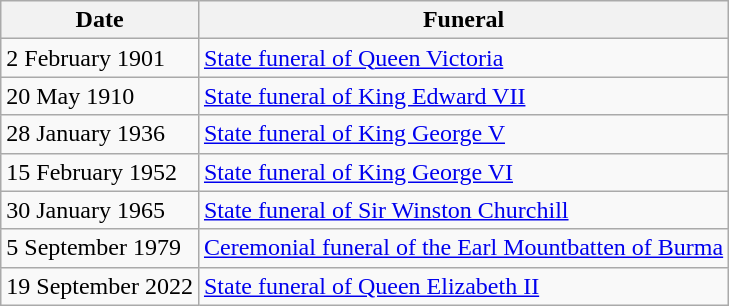<table class="wikitable">
<tr>
<th>Date</th>
<th>Funeral</th>
</tr>
<tr>
<td>2 February 1901</td>
<td><a href='#'>State funeral of Queen Victoria</a></td>
</tr>
<tr>
<td>20 May 1910</td>
<td><a href='#'>State funeral of King Edward VII</a></td>
</tr>
<tr>
<td>28 January 1936</td>
<td><a href='#'>State funeral of King George V</a></td>
</tr>
<tr>
<td>15 February 1952</td>
<td><a href='#'>State funeral of King George VI</a></td>
</tr>
<tr>
<td>30 January 1965</td>
<td><a href='#'>State funeral of Sir Winston Churchill</a></td>
</tr>
<tr>
<td>5 September 1979</td>
<td><a href='#'>Ceremonial funeral of the Earl Mountbatten of Burma</a></td>
</tr>
<tr>
<td>19 September 2022</td>
<td><a href='#'>State funeral of Queen Elizabeth II</a></td>
</tr>
</table>
